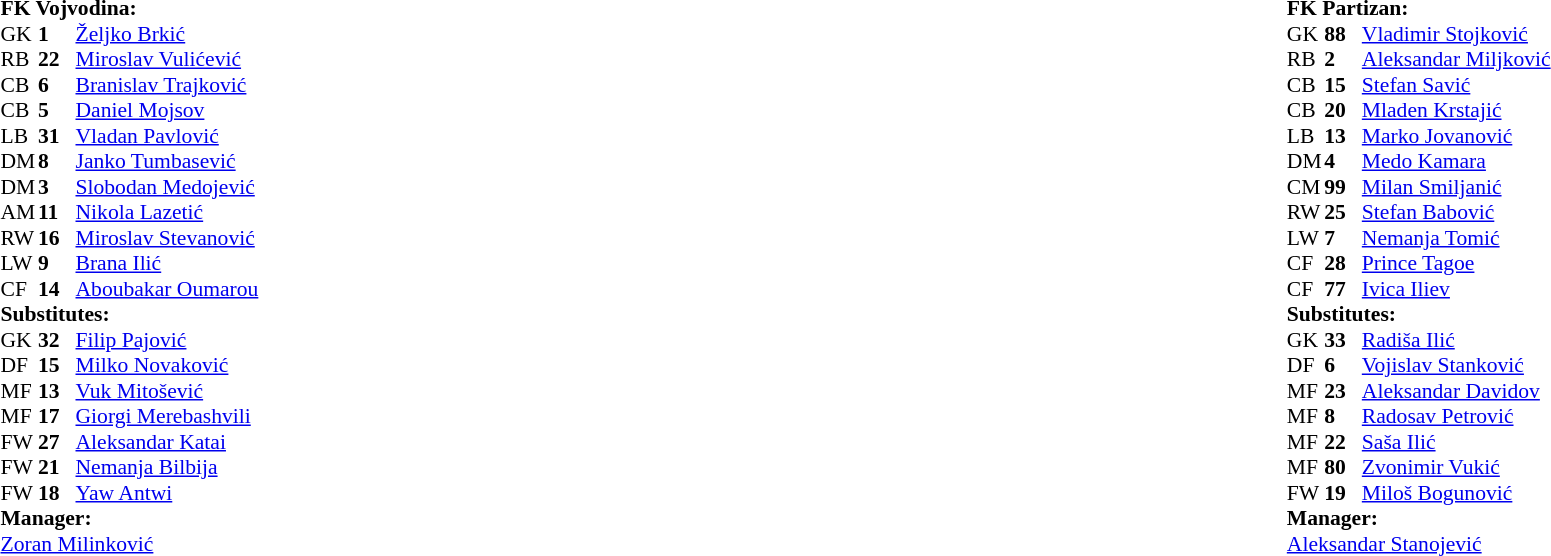<table width="100%">
<tr>
<td valign="top" width="50%"><br><table style="font-size: 90%" cellspacing="0" cellpadding="0">
<tr>
<td colspan="4"><strong>FK Vojvodina:</strong></td>
</tr>
<tr>
<th width="25"></th>
<th width="25"></th>
</tr>
<tr>
<td>GK</td>
<td><strong>1</strong></td>
<td> <a href='#'>Željko Brkić</a></td>
</tr>
<tr>
<td>RB</td>
<td><strong>22</strong></td>
<td> <a href='#'>Miroslav Vulićević</a></td>
</tr>
<tr>
<td>CB</td>
<td><strong>6</strong></td>
<td> <a href='#'>Branislav Trajković</a></td>
<td></td>
<td></td>
</tr>
<tr>
<td>CB</td>
<td><strong>5</strong></td>
<td> <a href='#'>Daniel Mojsov</a></td>
<td> </td>
</tr>
<tr>
<td>LB</td>
<td><strong>31</strong></td>
<td> <a href='#'>Vladan Pavlović</a></td>
</tr>
<tr>
<td>DM</td>
<td><strong>8</strong></td>
<td> <a href='#'>Janko Tumbasević</a></td>
<td></td>
<td></td>
</tr>
<tr>
<td>DM</td>
<td><strong>3</strong></td>
<td> <a href='#'>Slobodan Medojević</a></td>
<td></td>
<td></td>
</tr>
<tr>
<td>AM</td>
<td><strong>11</strong></td>
<td> <a href='#'>Nikola Lazetić</a></td>
<td></td>
<td></td>
</tr>
<tr>
<td>RW</td>
<td><strong>16</strong></td>
<td> <a href='#'>Miroslav Stevanović</a></td>
<td></td>
<td></td>
</tr>
<tr>
<td>LW</td>
<td><strong>9</strong></td>
<td> <a href='#'>Brana Ilić</a></td>
<td></td>
<td></td>
</tr>
<tr>
<td>CF</td>
<td><strong>14</strong></td>
<td> <a href='#'>Aboubakar Oumarou</a></td>
</tr>
<tr>
<td colspan=3><strong>Substitutes:</strong></td>
</tr>
<tr>
<td>GK</td>
<td><strong>32</strong></td>
<td> <a href='#'>Filip Pajović</a></td>
</tr>
<tr>
<td>DF</td>
<td><strong>15</strong></td>
<td> <a href='#'>Milko Novaković</a></td>
</tr>
<tr>
<td>MF</td>
<td><strong>13</strong></td>
<td> <a href='#'>Vuk Mitošević</a></td>
</tr>
<tr>
<td>MF</td>
<td><strong>17</strong></td>
<td> <a href='#'>Giorgi Merebashvili</a></td>
<td></td>
<td></td>
</tr>
<tr>
<td>FW</td>
<td><strong>27</strong></td>
<td> <a href='#'>Aleksandar Katai</a></td>
<td></td>
<td></td>
</tr>
<tr>
<td>FW</td>
<td><strong>21</strong></td>
<td> <a href='#'>Nemanja Bilbija</a></td>
</tr>
<tr>
<td>FW</td>
<td><strong>18</strong></td>
<td> <a href='#'>Yaw Antwi</a></td>
</tr>
<tr>
<td colspan=3><strong>Manager:</strong></td>
</tr>
<tr>
<td colspan="4"> <a href='#'>Zoran Milinković</a></td>
</tr>
</table>
</td>
<td valign="top"></td>
<td valign="top" width="50%"><br><table style="font-size: 90%" cellspacing="0" cellpadding="0" align="center">
<tr>
<td colspan="4"><strong>FK Partizan:</strong></td>
</tr>
<tr>
<th width="25"></th>
<th width="25"></th>
</tr>
<tr>
<td>GK</td>
<td><strong>88</strong></td>
<td> <a href='#'>Vladimir Stojković</a></td>
</tr>
<tr>
<td>RB</td>
<td><strong>2</strong></td>
<td> <a href='#'>Aleksandar Miljković</a></td>
</tr>
<tr>
<td>CB</td>
<td><strong>15</strong></td>
<td> <a href='#'>Stefan Savić</a></td>
<td></td>
<td></td>
</tr>
<tr>
<td>CB</td>
<td><strong>20</strong></td>
<td> <a href='#'>Mladen Krstajić</a></td>
</tr>
<tr>
<td>LB</td>
<td><strong>13</strong></td>
<td> <a href='#'>Marko Jovanović</a></td>
</tr>
<tr>
<td>DM</td>
<td><strong>4</strong></td>
<td> <a href='#'>Medo Kamara</a></td>
</tr>
<tr>
<td>CM</td>
<td><strong>99</strong></td>
<td> <a href='#'>Milan Smiljanić</a></td>
<td></td>
<td></td>
</tr>
<tr>
<td>RW</td>
<td><strong>25</strong></td>
<td> <a href='#'>Stefan Babović</a></td>
</tr>
<tr>
<td>LW</td>
<td><strong>7</strong></td>
<td> <a href='#'>Nemanja Tomić</a></td>
<td></td>
<td></td>
</tr>
<tr>
<td>CF</td>
<td><strong>28</strong></td>
<td> <a href='#'>Prince Tagoe</a></td>
<td> </td>
<td></td>
</tr>
<tr>
<td>CF</td>
<td><strong>77</strong></td>
<td> <a href='#'>Ivica Iliev</a></td>
<td></td>
<td></td>
</tr>
<tr>
<td colspan=3><strong>Substitutes:</strong></td>
</tr>
<tr>
<td>GK</td>
<td><strong>33</strong></td>
<td> <a href='#'>Radiša Ilić</a></td>
</tr>
<tr>
<td>DF</td>
<td><strong>6</strong></td>
<td> <a href='#'>Vojislav Stanković</a></td>
</tr>
<tr>
<td>MF</td>
<td><strong>23</strong></td>
<td> <a href='#'>Aleksandar Davidov</a></td>
</tr>
<tr>
<td>MF</td>
<td><strong>8</strong></td>
<td> <a href='#'>Radosav Petrović</a></td>
<td></td>
<td></td>
</tr>
<tr>
<td>MF</td>
<td><strong>22</strong></td>
<td> <a href='#'>Saša Ilić</a></td>
<td></td>
<td></td>
</tr>
<tr>
<td>MF</td>
<td><strong>80</strong></td>
<td> <a href='#'>Zvonimir Vukić</a></td>
<td></td>
<td></td>
</tr>
<tr>
<td>FW</td>
<td><strong>19</strong></td>
<td> <a href='#'>Miloš Bogunović</a></td>
</tr>
<tr>
<td colspan=3><strong>Manager:</strong></td>
</tr>
<tr>
<td colspan="4"> <a href='#'>Aleksandar Stanojević</a></td>
</tr>
</table>
</td>
</tr>
</table>
